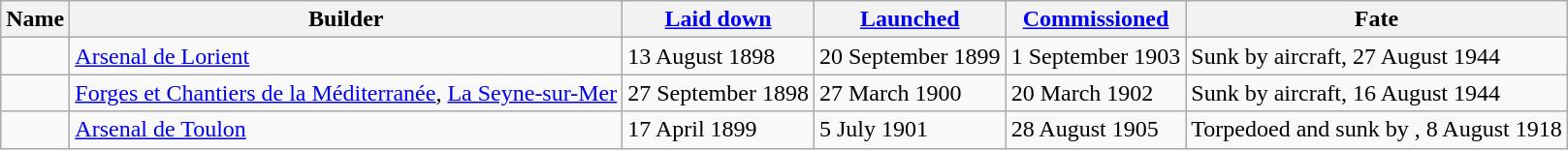<table class="wikitable plainrowheaders">
<tr>
<th scope="col">Name</th>
<th scope="col">Builder</th>
<th scope="col"><a href='#'>Laid down</a></th>
<th scope="col"><a href='#'>Launched</a></th>
<th scope="col"><a href='#'>Commissioned</a></th>
<th scope="col">Fate</th>
</tr>
<tr>
<td scope="row"></td>
<td><a href='#'>Arsenal de Lorient</a></td>
<td>13 August 1898</td>
<td>20 September 1899</td>
<td>1 September 1903</td>
<td>Sunk by aircraft, 27 August 1944</td>
</tr>
<tr>
<td scope="row"></td>
<td><a href='#'>Forges et Chantiers de la Méditerranée</a>, <a href='#'>La Seyne-sur-Mer</a></td>
<td>27 September 1898</td>
<td>27 March 1900</td>
<td>20 March 1902</td>
<td>Sunk by aircraft, 16 August 1944</td>
</tr>
<tr>
<td scope="row"></td>
<td><a href='#'>Arsenal de Toulon</a></td>
<td>17 April 1899</td>
<td>5 July 1901</td>
<td>28 August 1905</td>
<td>Torpedoed and sunk by , 8 August 1918</td>
</tr>
</table>
